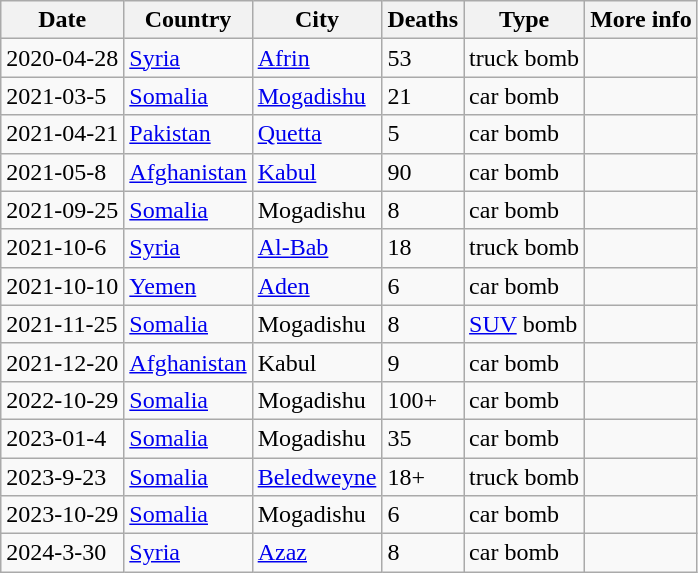<table class="wikitable sortable">
<tr>
<th>Date</th>
<th>Country</th>
<th>City</th>
<th>Deaths</th>
<th>Type</th>
<th>More info</th>
</tr>
<tr>
<td>2020-04-28</td>
<td> <a href='#'>Syria</a></td>
<td><a href='#'>Afrin</a></td>
<td>53</td>
<td>truck bomb</td>
<td></td>
</tr>
<tr>
<td>2021-03-5</td>
<td> <a href='#'>Somalia</a></td>
<td><a href='#'>Mogadishu</a></td>
<td>21</td>
<td>car bomb</td>
<td></td>
</tr>
<tr>
<td>2021-04-21</td>
<td> <a href='#'>Pakistan</a></td>
<td><a href='#'>Quetta</a></td>
<td>5</td>
<td>car bomb</td>
<td></td>
</tr>
<tr>
<td>2021-05-8</td>
<td> <a href='#'>Afghanistan</a></td>
<td><a href='#'>Kabul</a></td>
<td>90</td>
<td>car bomb</td>
<td></td>
</tr>
<tr>
<td>2021-09-25</td>
<td> <a href='#'>Somalia</a></td>
<td>Mogadishu</td>
<td>8</td>
<td>car bomb</td>
<td></td>
</tr>
<tr>
<td>2021-10-6</td>
<td> <a href='#'>Syria</a></td>
<td><a href='#'>Al-Bab</a></td>
<td>18</td>
<td>truck bomb</td>
<td></td>
</tr>
<tr>
<td>2021-10-10</td>
<td> <a href='#'>Yemen</a></td>
<td><a href='#'>Aden</a></td>
<td>6</td>
<td>car bomb</td>
<td></td>
</tr>
<tr>
<td>2021-11-25</td>
<td> <a href='#'>Somalia</a></td>
<td>Mogadishu</td>
<td>8</td>
<td><a href='#'>SUV</a> bomb</td>
<td></td>
</tr>
<tr>
<td>2021-12-20</td>
<td> <a href='#'>Afghanistan</a></td>
<td>Kabul</td>
<td>9</td>
<td>car bomb</td>
<td></td>
</tr>
<tr>
<td>2022-10-29</td>
<td> <a href='#'>Somalia</a></td>
<td>Mogadishu</td>
<td>100+</td>
<td>car bomb</td>
<td></td>
</tr>
<tr>
<td>2023-01-4</td>
<td> <a href='#'>Somalia</a></td>
<td>Mogadishu</td>
<td>35</td>
<td>car bomb</td>
<td></td>
</tr>
<tr>
<td>2023-9-23</td>
<td> <a href='#'>Somalia</a></td>
<td><a href='#'>Beledweyne</a></td>
<td>18+</td>
<td>truck bomb</td>
<td></td>
</tr>
<tr>
<td>2023-10-29</td>
<td> <a href='#'>Somalia</a></td>
<td>Mogadishu</td>
<td>6</td>
<td>car bomb</td>
<td></td>
</tr>
<tr>
<td>2024-3-30</td>
<td> <a href='#'>Syria</a></td>
<td><a href='#'>Azaz</a></td>
<td>8</td>
<td>car bomb</td>
<td></td>
</tr>
</table>
